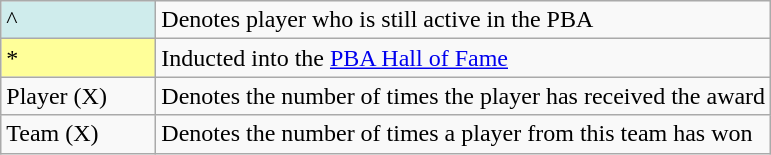<table class="wikitable">
<tr>
<td style="background-color:#CFECEC; border:1px solid #aaaaaa; width:6em">^</td>
<td>Denotes player who is still active in the PBA</td>
</tr>
<tr>
<td style="background-color:#FFFF99; border:1px solid #aaaaaa; width:6em">*</td>
<td>Inducted into the <a href='#'>PBA Hall of Fame</a></td>
</tr>
<tr>
<td>Player (X)</td>
<td>Denotes the number of times the player has received the award</td>
</tr>
<tr>
<td>Team (X)</td>
<td>Denotes the number of times a player from this team has won</td>
</tr>
</table>
